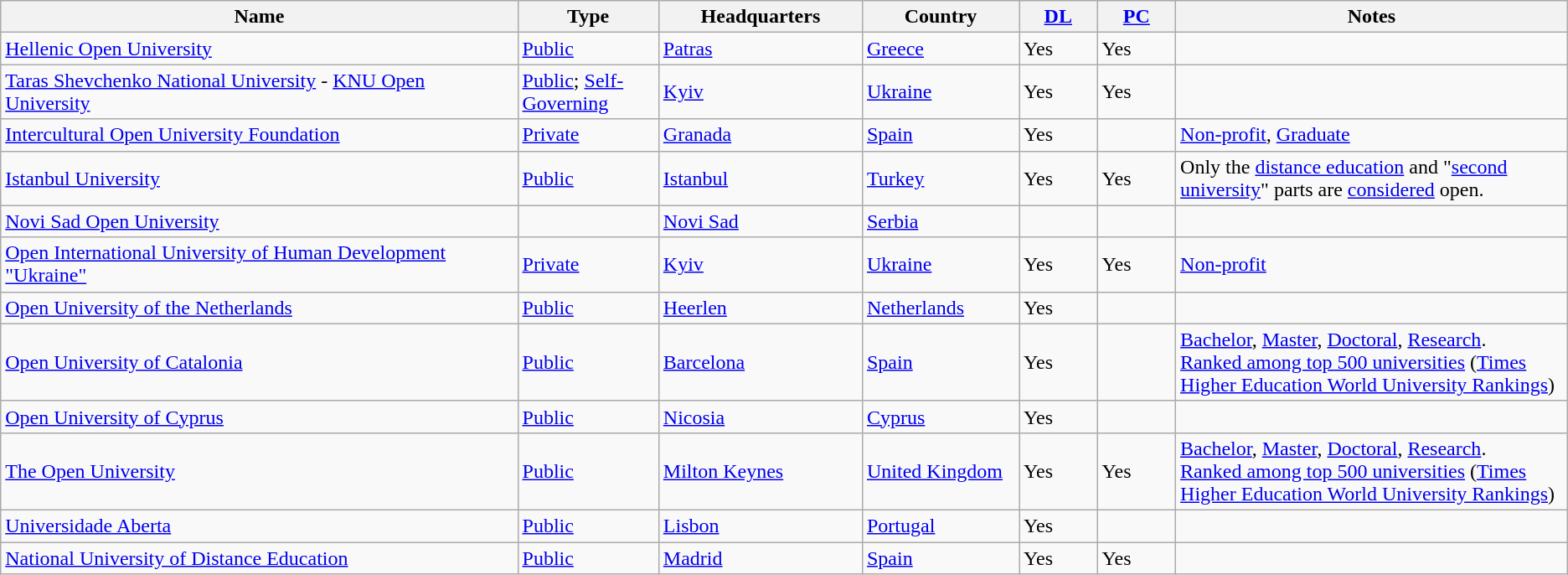<table class="wikitable sortable">
<tr>
<th scope="col" style="width: 33%;">Name</th>
<th scope="col" style="width: 9%;">Type</th>
<th scope="col" style="width: 13%;">Headquarters</th>
<th scope="col" style="width: 10%;">Country</th>
<th scope="col" style="width: 5%;"><a href='#'>DL</a></th>
<th scope="col" style="width: 5%;"><a href='#'>PC</a></th>
<th scope="col">Notes</th>
</tr>
<tr>
<td><a href='#'>Hellenic Open University</a></td>
<td><a href='#'>Public</a></td>
<td><a href='#'>Patras</a></td>
<td><a href='#'>Greece</a></td>
<td>Yes</td>
<td>Yes</td>
<td></td>
</tr>
<tr>
<td><a href='#'>Taras Shevchenko National University</a> - <a href='#'>KNU Open University</a></td>
<td><a href='#'>Public</a>; <a href='#'>Self-Governing</a></td>
<td><a href='#'>Kyiv</a></td>
<td><a href='#'>Ukraine</a></td>
<td>Yes</td>
<td>Yes</td>
<td></td>
</tr>
<tr>
<td><a href='#'>Intercultural Open University Foundation</a></td>
<td><a href='#'>Private</a></td>
<td><a href='#'>Granada</a></td>
<td><a href='#'>Spain</a></td>
<td>Yes</td>
<td></td>
<td><a href='#'>Non-profit</a>, <a href='#'>Graduate</a></td>
</tr>
<tr>
<td><a href='#'>Istanbul University</a></td>
<td><a href='#'>Public</a></td>
<td><a href='#'>Istanbul</a></td>
<td><a href='#'>Turkey</a></td>
<td>Yes</td>
<td>Yes</td>
<td>Only the <a href='#'>distance education</a> and "<a href='#'>second university</a>" parts are <a href='#'>considered</a> open.</td>
</tr>
<tr>
<td><a href='#'>Novi Sad Open University</a></td>
<td></td>
<td><a href='#'>Novi Sad</a></td>
<td><a href='#'>Serbia</a></td>
<td></td>
<td></td>
<td></td>
</tr>
<tr>
<td><a href='#'>Open International University of Human Development "Ukraine"</a></td>
<td><a href='#'>Private</a></td>
<td><a href='#'>Kyiv</a></td>
<td><a href='#'>Ukraine</a></td>
<td>Yes</td>
<td>Yes</td>
<td><a href='#'>Non-profit</a></td>
</tr>
<tr>
<td><a href='#'>Open University of the Netherlands</a></td>
<td><a href='#'>Public</a></td>
<td><a href='#'>Heerlen</a></td>
<td><a href='#'>Netherlands</a></td>
<td>Yes</td>
<td></td>
<td></td>
</tr>
<tr>
<td><a href='#'>Open University of Catalonia</a></td>
<td><a href='#'>Public</a></td>
<td><a href='#'>Barcelona</a></td>
<td><a href='#'>Spain</a></td>
<td>Yes</td>
<td></td>
<td><a href='#'>Bachelor</a>, <a href='#'>Master</a>, <a href='#'>Doctoral</a>, <a href='#'>Research</a>.<br><a href='#'>Ranked among top 500 universities</a> (<a href='#'>Times Higher Education World University Rankings</a>)</td>
</tr>
<tr>
<td><a href='#'>Open University of Cyprus</a></td>
<td><a href='#'>Public</a></td>
<td><a href='#'>Nicosia</a></td>
<td><a href='#'>Cyprus</a></td>
<td>Yes</td>
<td></td>
<td></td>
</tr>
<tr>
<td><a href='#'>The Open University</a></td>
<td><a href='#'>Public</a></td>
<td><a href='#'>Milton Keynes</a></td>
<td><a href='#'>United Kingdom</a></td>
<td>Yes</td>
<td>Yes</td>
<td><a href='#'>Bachelor</a>, <a href='#'>Master</a>, <a href='#'>Doctoral</a>, <a href='#'>Research</a>.<br><a href='#'>Ranked among top 500 universities</a> (<a href='#'>Times Higher Education World University Rankings</a>)</td>
</tr>
<tr>
<td><a href='#'>Universidade Aberta</a></td>
<td><a href='#'>Public</a></td>
<td><a href='#'>Lisbon</a></td>
<td><a href='#'>Portugal</a></td>
<td>Yes</td>
<td></td>
<td></td>
</tr>
<tr>
<td><a href='#'>National University of Distance Education</a></td>
<td><a href='#'>Public</a></td>
<td><a href='#'>Madrid</a></td>
<td><a href='#'>Spain</a></td>
<td>Yes</td>
<td>Yes</td>
<td></td>
</tr>
</table>
